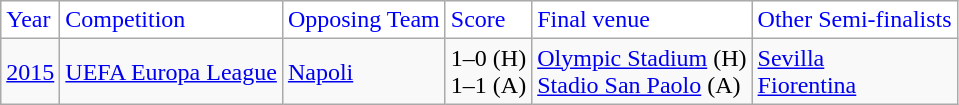<table class="wikitable">
<tr>
<td style="background:white;color:blue">Year</td>
<td style="background:white;color:blue">Competition</td>
<td style="background:white;color:blue">Opposing Team</td>
<td style="background:white;color:blue">Score</td>
<td style="background:white;color:blue">Final venue</td>
<td style="background:white;color:blue">Other Semi-finalists</td>
</tr>
<tr>
<td bgcolor=><a href='#'>2015</a></td>
<td><a href='#'>UEFA Europa League</a></td>
<td> <a href='#'>Napoli</a></td>
<td>1–0 (H) <br> 1–1 (A)</td>
<td><a href='#'>Olympic Stadium</a> (H)<br> <a href='#'>Stadio San Paolo</a> (A)</td>
<td> <a href='#'>Sevilla</a> <br>  <a href='#'>Fiorentina</a></td>
</tr>
</table>
